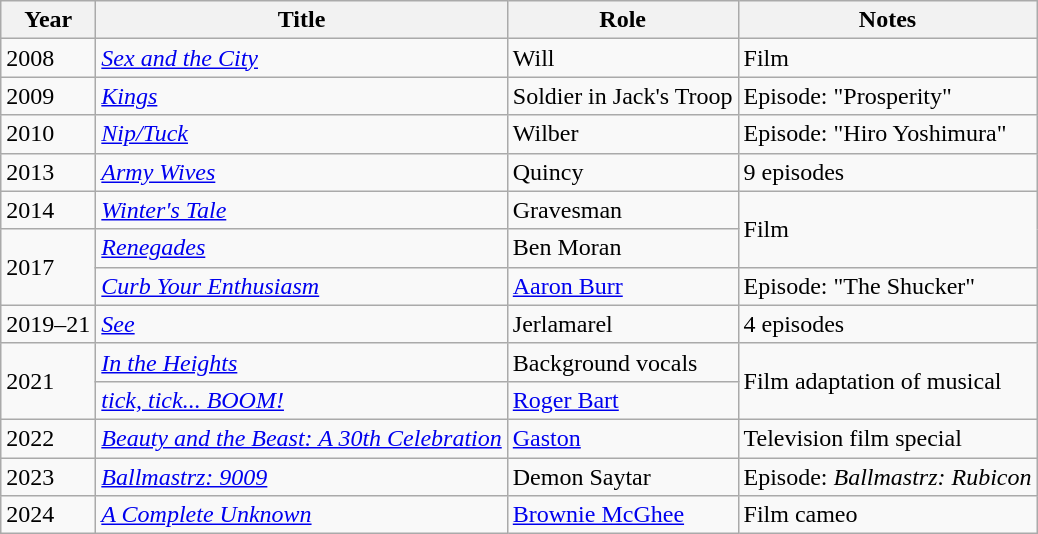<table class="wikitable sortable">
<tr>
<th>Year</th>
<th>Title</th>
<th>Role</th>
<th class="unsortable">Notes</th>
</tr>
<tr>
<td>2008</td>
<td><em><a href='#'>Sex and the City</a></em></td>
<td>Will</td>
<td>Film</td>
</tr>
<tr>
<td>2009</td>
<td><em><a href='#'>Kings</a></em></td>
<td>Soldier in Jack's Troop</td>
<td>Episode: "Prosperity"</td>
</tr>
<tr>
<td>2010</td>
<td><em><a href='#'>Nip/Tuck</a></em></td>
<td>Wilber</td>
<td>Episode: "Hiro Yoshimura"</td>
</tr>
<tr>
<td>2013</td>
<td><em><a href='#'>Army Wives</a></em></td>
<td>Quincy</td>
<td>9 episodes</td>
</tr>
<tr>
<td>2014</td>
<td><em><a href='#'>Winter's Tale</a></em></td>
<td>Gravesman</td>
<td rowspan=2>Film</td>
</tr>
<tr>
<td rowspan=2>2017</td>
<td><em><a href='#'>Renegades</a></em></td>
<td>Ben Moran</td>
</tr>
<tr>
<td><em><a href='#'>Curb Your Enthusiasm</a></em></td>
<td><a href='#'>Aaron Burr</a></td>
<td>Episode: "The Shucker"</td>
</tr>
<tr>
<td>2019–21</td>
<td><em><a href='#'>See</a></em></td>
<td>Jerlamarel</td>
<td>4 episodes</td>
</tr>
<tr>
<td rowspan=2>2021</td>
<td><em><a href='#'>In the Heights</a></em></td>
<td>Background vocals</td>
<td rowspan=2>Film adaptation of musical</td>
</tr>
<tr>
<td><em><a href='#'>tick, tick... BOOM!</a></em></td>
<td><a href='#'>Roger Bart</a></td>
</tr>
<tr>
<td>2022</td>
<td><em><a href='#'>Beauty and the Beast: A 30th Celebration</a></em></td>
<td><a href='#'>Gaston</a></td>
<td>Television film special</td>
</tr>
<tr>
<td>2023</td>
<td><em><a href='#'>Ballmastrz: 9009</a></em></td>
<td>Demon Saytar</td>
<td>Episode: <em>Ballmastrz: Rubicon</em></td>
</tr>
<tr>
<td>2024</td>
<td><em><a href='#'>A Complete Unknown</a></em></td>
<td><a href='#'>Brownie McGhee</a></td>
<td>Film cameo</td>
</tr>
</table>
